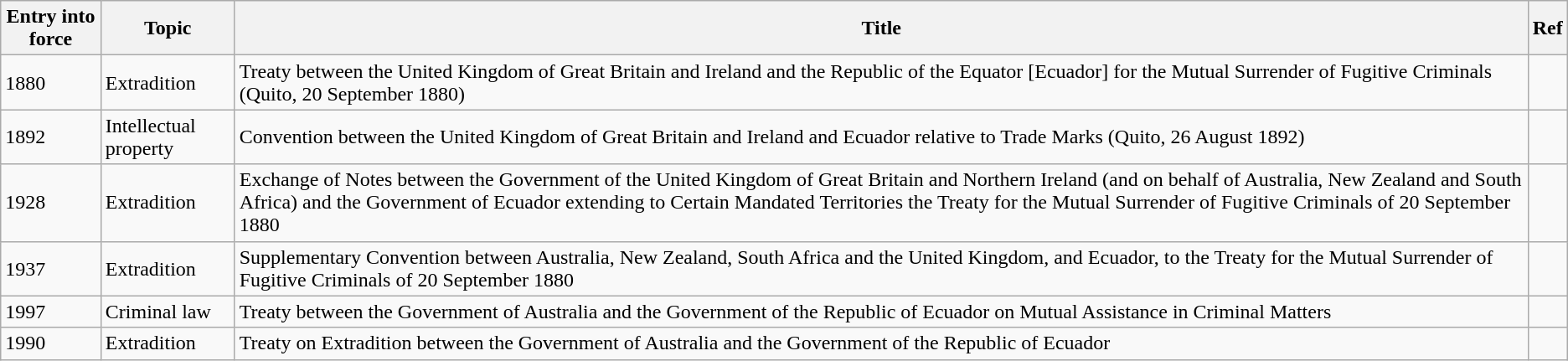<table class="wikitable sortable">
<tr>
<th>Entry into force</th>
<th>Topic</th>
<th>Title</th>
<th>Ref</th>
</tr>
<tr>
<td>1880</td>
<td>Extradition</td>
<td>Treaty between the United Kingdom of Great Britain and Ireland and the Republic of the Equator [Ecuador] for the Mutual Surrender of Fugitive Criminals (Quito, 20 September 1880)</td>
<td></td>
</tr>
<tr>
<td>1892</td>
<td>Intellectual property</td>
<td>Convention between the United Kingdom of Great Britain and Ireland and Ecuador relative to Trade Marks (Quito, 26 August 1892)</td>
<td></td>
</tr>
<tr>
<td>1928</td>
<td>Extradition</td>
<td>Exchange of Notes between the Government of the United Kingdom of Great Britain and Northern Ireland (and on behalf of Australia, New Zealand and South Africa) and the Government of Ecuador extending to Certain Mandated Territories the Treaty for the Mutual Surrender of Fugitive Criminals of 20 September 1880</td>
<td></td>
</tr>
<tr>
<td>1937</td>
<td>Extradition</td>
<td>Supplementary Convention between Australia, New Zealand, South Africa and the United Kingdom, and Ecuador, to the Treaty for the Mutual Surrender of Fugitive Criminals of 20 September 1880</td>
<td></td>
</tr>
<tr>
<td>1997</td>
<td>Criminal law</td>
<td>Treaty between the Government of Australia and the Government of the Republic of Ecuador on Mutual Assistance in Criminal Matters</td>
<td></td>
</tr>
<tr>
<td>1990</td>
<td>Extradition</td>
<td>Treaty on Extradition between the Government of Australia and the Government of the Republic of Ecuador</td>
<td></td>
</tr>
</table>
